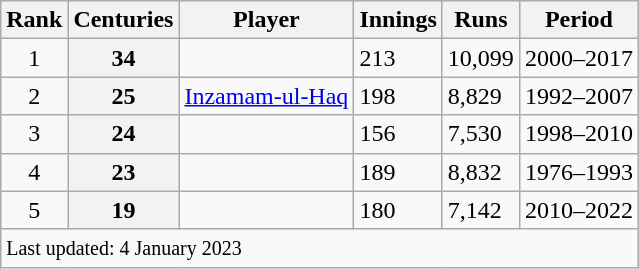<table class="wikitable plainrowheaders sortable">
<tr>
<th scope="col">Rank</th>
<th scope="col">Centuries</th>
<th scope="col">Player</th>
<th scope=@col@>Innings</th>
<th scope="col">Runs</th>
<th scope="col">Period</th>
</tr>
<tr>
<td align=center>1</td>
<th scope="row" style="text-align:center;">34</th>
<td></td>
<td>213</td>
<td>10,099</td>
<td>2000–2017</td>
</tr>
<tr>
<td align=center>2</td>
<th scope="row" style="text-align:center;">25</th>
<td><a href='#'>Inzamam-ul-Haq</a></td>
<td>198</td>
<td>8,829</td>
<td>1992–2007</td>
</tr>
<tr>
<td align=center>3</td>
<th scope="row" style="text-align:center;">24</th>
<td></td>
<td>156</td>
<td>7,530</td>
<td>1998–2010</td>
</tr>
<tr>
<td align=center>4</td>
<th scope="row" style="text-align:center;">23</th>
<td></td>
<td>189</td>
<td>8,832</td>
<td>1976–1993</td>
</tr>
<tr>
<td align=center>5</td>
<th scope="row" style="text-align:center;">19</th>
<td></td>
<td>180</td>
<td>7,142</td>
<td>2010–2022</td>
</tr>
<tr class=sortbottom>
<td colspan=6><small>Last updated: 4 January 2023</small></td>
</tr>
</table>
